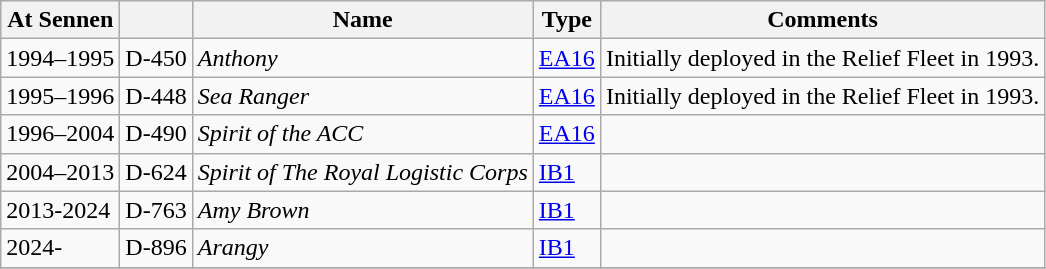<table class="wikitable sortable">
<tr>
<th>At Sennen</th>
<th></th>
<th>Name</th>
<th>Type</th>
<th class=unsortable>Comments</th>
</tr>
<tr>
<td>1994–1995</td>
<td>D-450</td>
<td><em>Anthony</em></td>
<td><a href='#'>EA16</a></td>
<td>Initially deployed in the Relief Fleet in 1993.</td>
</tr>
<tr>
<td>1995–1996</td>
<td>D-448</td>
<td><em>Sea Ranger</em></td>
<td><a href='#'>EA16</a></td>
<td>Initially deployed in the Relief Fleet in 1993.</td>
</tr>
<tr>
<td>1996–2004</td>
<td>D-490</td>
<td><em>Spirit of the ACC</em></td>
<td><a href='#'>EA16</a></td>
<td></td>
</tr>
<tr>
<td>2004–2013</td>
<td>D-624</td>
<td><em>Spirit of The Royal Logistic Corps</em></td>
<td><a href='#'>IB1</a></td>
<td></td>
</tr>
<tr>
<td>2013-2024</td>
<td>D-763</td>
<td><em>Amy Brown</em></td>
<td><a href='#'>IB1</a></td>
<td><br></td>
</tr>
<tr>
<td>2024-</td>
<td>D-896</td>
<td><em>Arangy</em></td>
<td><a href='#'>IB1</a></td>
<td></td>
</tr>
<tr>
</tr>
</table>
